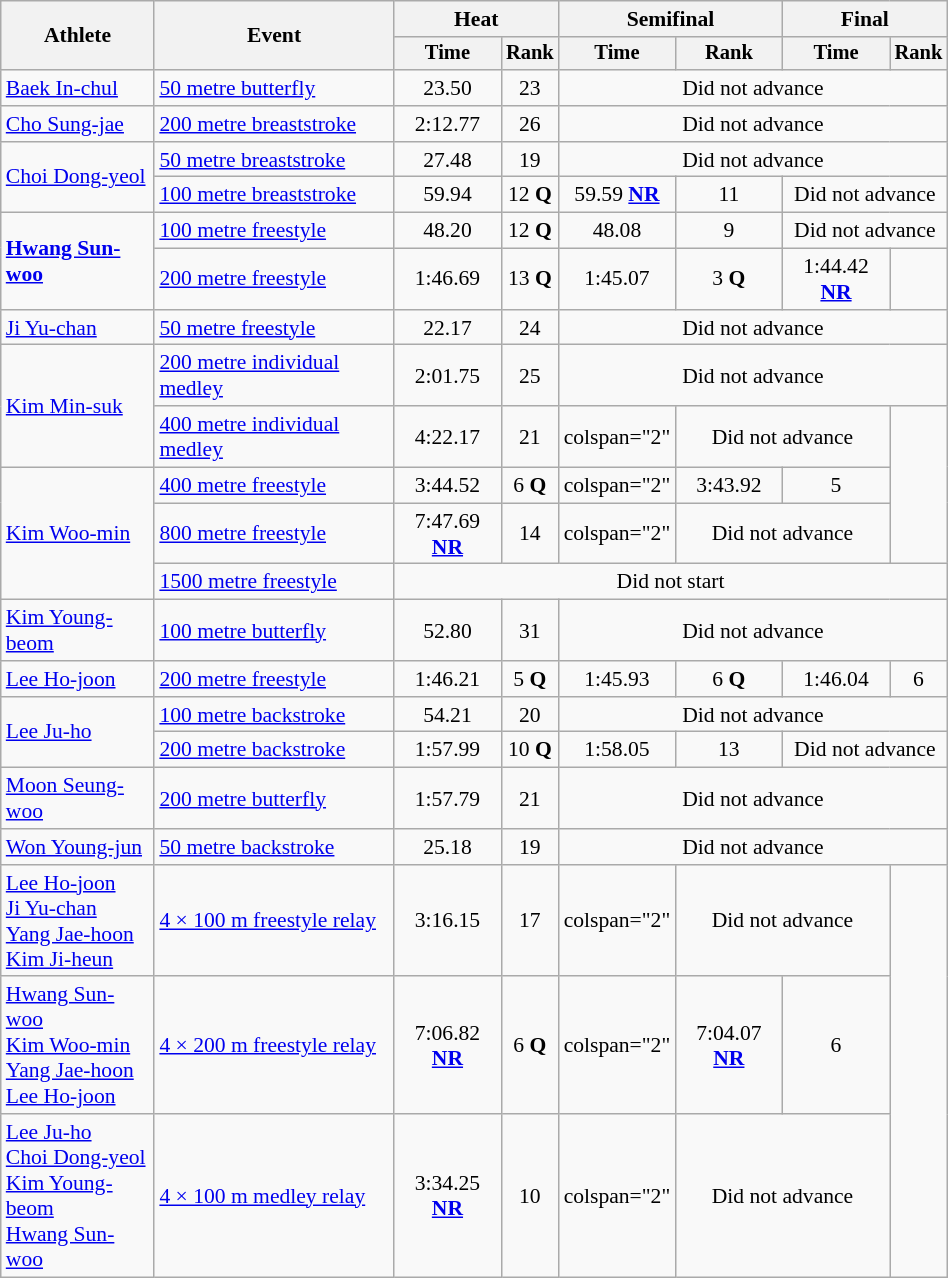<table class="wikitable" style="text-align:center; font-size:90%; width:50%;">
<tr>
<th rowspan="2">Athlete</th>
<th rowspan="2">Event</th>
<th colspan="2">Heat</th>
<th colspan="2">Semifinal</th>
<th colspan="2">Final</th>
</tr>
<tr style="font-size:95%">
<th>Time</th>
<th>Rank</th>
<th>Time</th>
<th>Rank</th>
<th>Time</th>
<th>Rank</th>
</tr>
<tr align=center>
<td align=left><a href='#'>Baek In-chul</a></td>
<td align=left><a href='#'>50 metre butterfly</a></td>
<td>23.50</td>
<td>23</td>
<td colspan=4>Did not advance</td>
</tr>
<tr align=center>
<td align=left><a href='#'>Cho Sung-jae</a></td>
<td align=left><a href='#'>200 metre breaststroke</a></td>
<td>2:12.77</td>
<td>26</td>
<td colspan=4>Did not advance</td>
</tr>
<tr align=center>
<td align=left rowspan=2><a href='#'>Choi Dong-yeol</a></td>
<td align=left><a href='#'>50 metre breaststroke</a></td>
<td>27.48</td>
<td>19</td>
<td colspan=4>Did not advance</td>
</tr>
<tr align=center>
<td align=left><a href='#'>100 metre breaststroke</a></td>
<td>59.94</td>
<td>12 <strong>Q</strong></td>
<td>59.59 <strong><a href='#'>NR</a></strong></td>
<td>11</td>
<td colspan="2">Did not advance</td>
</tr>
<tr align=center>
<td align=left rowspan=2><strong><a href='#'>Hwang Sun-woo</a></strong></td>
<td align=left><a href='#'>100 metre freestyle</a></td>
<td>48.20</td>
<td>12 <strong>Q</strong></td>
<td>48.08</td>
<td>9</td>
<td colspan="2">Did not advance</td>
</tr>
<tr align=center>
<td align=left><a href='#'>200 metre freestyle</a></td>
<td>1:46.69</td>
<td>13 <strong>Q</strong></td>
<td>1:45.07</td>
<td>3 <strong>Q</strong></td>
<td>1:44.42 <strong><a href='#'>NR</a></strong></td>
<td></td>
</tr>
<tr align=center>
<td align=left><a href='#'>Ji Yu-chan</a></td>
<td align=left><a href='#'>50 metre freestyle</a></td>
<td>22.17</td>
<td>24</td>
<td colspan=4>Did not advance</td>
</tr>
<tr align=center>
<td align=left rowspan="2"><a href='#'>Kim Min-suk</a></td>
<td align=left><a href='#'>200 metre individual medley</a></td>
<td>2:01.75</td>
<td>25</td>
<td colspan=4>Did not advance</td>
</tr>
<tr align=center>
<td align=left><a href='#'>400 metre individual medley</a></td>
<td>4:22.17</td>
<td>21</td>
<td>colspan="2" </td>
<td colspan="2">Did not advance</td>
</tr>
<tr align=center>
<td align=left rowspan="3"><a href='#'>Kim Woo-min</a></td>
<td align=left><a href='#'>400 metre freestyle</a></td>
<td>3:44.52</td>
<td>6 <strong>Q</strong></td>
<td>colspan="2" </td>
<td>3:43.92</td>
<td>5</td>
</tr>
<tr align=center>
<td align=left><a href='#'>800 metre freestyle</a></td>
<td>7:47.69 <strong><a href='#'>NR</a></strong></td>
<td>14</td>
<td>colspan="2" </td>
<td colspan="2">Did not advance</td>
</tr>
<tr align=center>
<td align=left><a href='#'>1500 metre freestyle</a></td>
<td colspan="6">Did not start</td>
</tr>
<tr>
<td align=left><a href='#'>Kim Young-beom</a></td>
<td align=left><a href='#'>100 metre butterfly</a></td>
<td>52.80</td>
<td>31</td>
<td colspan=4>Did not advance</td>
</tr>
<tr align=center>
<td align=left><a href='#'>Lee Ho-joon</a></td>
<td align=left><a href='#'>200 metre freestyle</a></td>
<td>1:46.21</td>
<td>5 <strong>Q</strong></td>
<td>1:45.93</td>
<td>6 <strong>Q</strong></td>
<td>1:46.04</td>
<td>6</td>
</tr>
<tr>
<td align=left rowspan=2><a href='#'>Lee Ju-ho</a></td>
<td align=left><a href='#'>100 metre backstroke</a></td>
<td>54.21</td>
<td>20</td>
<td colspan=4>Did not advance</td>
</tr>
<tr>
<td align=left><a href='#'>200 metre backstroke</a></td>
<td>1:57.99</td>
<td>10 <strong>Q</strong></td>
<td>1:58.05</td>
<td>13</td>
<td colspan=2>Did not advance</td>
</tr>
<tr>
<td align=left><a href='#'>Moon Seung-woo</a></td>
<td align=left><a href='#'>200 metre butterfly</a></td>
<td>1:57.79</td>
<td>21</td>
<td colspan=4>Did not advance</td>
</tr>
<tr>
<td align=left><a href='#'>Won Young-jun</a></td>
<td align=left><a href='#'>50 metre backstroke</a></td>
<td>25.18</td>
<td>19</td>
<td colspan=4>Did not advance</td>
</tr>
<tr align=center>
<td align=left><a href='#'>Lee Ho-joon</a> <br><a href='#'>Ji Yu-chan</a> <br><a href='#'>Yang Jae-hoon</a> <br><a href='#'>Kim Ji-heun</a></td>
<td align=left><a href='#'>4 × 100 m freestyle relay</a></td>
<td>3:16.15</td>
<td>17</td>
<td>colspan="2" </td>
<td colspan="2">Did not advance</td>
</tr>
<tr align=center>
<td align=left><a href='#'>Hwang Sun-woo</a><br><a href='#'>Kim Woo-min</a><br><a href='#'>Yang Jae-hoon</a> <br><a href='#'>Lee Ho-joon</a></td>
<td align=left><a href='#'>4 × 200 m freestyle relay</a></td>
<td>7:06.82 <strong><a href='#'>NR</a></strong></td>
<td>6 <strong>Q</strong></td>
<td>colspan="2" </td>
<td>7:04.07 <strong><a href='#'>NR</a></strong></td>
<td>6</td>
</tr>
<tr>
<td align=left><a href='#'>Lee Ju-ho</a><br><a href='#'>Choi Dong-yeol</a> <br><a href='#'>Kim Young-beom</a> <br><a href='#'>Hwang Sun-woo</a></td>
<td align=left><a href='#'>4 × 100 m medley relay</a></td>
<td>3:34.25 <strong><a href='#'>NR</a></strong></td>
<td>10</td>
<td>colspan="2" </td>
<td colspan=2>Did not advance</td>
</tr>
</table>
